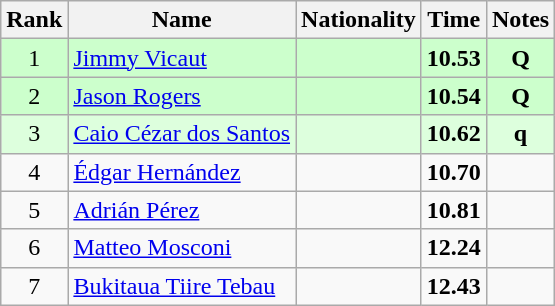<table class="wikitable sortable" style="text-align:center">
<tr>
<th>Rank</th>
<th>Name</th>
<th>Nationality</th>
<th>Time</th>
<th>Notes</th>
</tr>
<tr bgcolor=ccffcc>
<td>1</td>
<td align=left><a href='#'>Jimmy Vicaut</a></td>
<td align=left></td>
<td><strong>10.53</strong></td>
<td><strong>Q</strong></td>
</tr>
<tr bgcolor=ccffcc>
<td>2</td>
<td align=left><a href='#'>Jason Rogers</a></td>
<td align=left></td>
<td><strong>10.54</strong></td>
<td><strong>Q</strong></td>
</tr>
<tr bgcolor=ddffdd>
<td>3</td>
<td align=left><a href='#'>Caio Cézar dos Santos</a></td>
<td align=left></td>
<td><strong>10.62</strong></td>
<td><strong>q</strong></td>
</tr>
<tr>
<td>4</td>
<td align=left><a href='#'>Édgar Hernández</a></td>
<td align=left></td>
<td><strong>10.70</strong></td>
<td></td>
</tr>
<tr>
<td>5</td>
<td align=left><a href='#'>Adrián Pérez</a></td>
<td align=left></td>
<td><strong>10.81</strong></td>
<td></td>
</tr>
<tr>
<td>6</td>
<td align=left><a href='#'>Matteo Mosconi</a></td>
<td align=left></td>
<td><strong>12.24</strong></td>
<td></td>
</tr>
<tr>
<td>7</td>
<td align=left><a href='#'>Bukitaua Tiire Tebau</a></td>
<td align=left></td>
<td><strong>12.43</strong></td>
<td></td>
</tr>
</table>
